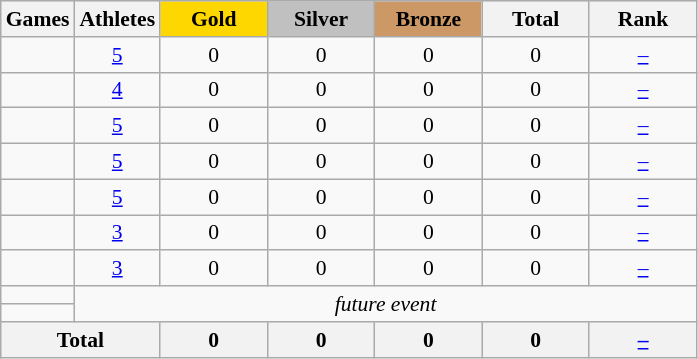<table class="wikitable" style="text-align:center; font-size:90%;">
<tr bgcolor="#efefef">
<th>Games</th>
<th>Athletes</th>
<td style="background:gold; width:4.5em; font-weight:bold;">Gold</td>
<td style="background:silver; width:4.5em; font-weight:bold;">Silver</td>
<td style="background:#cc9966; width:4.5em; font-weight:bold;">Bronze</td>
<th style="width:4.5em; font-weight:bold;">Total</th>
<th style="width:4.5em; font-weight:bold;">Rank</th>
</tr>
<tr>
<td align=left></td>
<td><a href='#'>5</a></td>
<td>0</td>
<td>0</td>
<td>0</td>
<td>0</td>
<td><a href='#'>–</a></td>
</tr>
<tr>
<td align=left></td>
<td><a href='#'>4</a></td>
<td>0</td>
<td>0</td>
<td>0</td>
<td>0</td>
<td><a href='#'>–</a></td>
</tr>
<tr>
<td align=left></td>
<td><a href='#'>5</a></td>
<td>0</td>
<td>0</td>
<td>0</td>
<td>0</td>
<td><a href='#'>–</a></td>
</tr>
<tr>
<td align=left></td>
<td><a href='#'>5</a></td>
<td>0</td>
<td>0</td>
<td>0</td>
<td>0</td>
<td><a href='#'>–</a></td>
</tr>
<tr>
<td align=left></td>
<td><a href='#'>5</a></td>
<td>0</td>
<td>0</td>
<td>0</td>
<td>0</td>
<td><a href='#'>–</a></td>
</tr>
<tr>
<td align=left></td>
<td><a href='#'>3</a></td>
<td>0</td>
<td>0</td>
<td>0</td>
<td>0</td>
<td><a href='#'>–</a></td>
</tr>
<tr>
<td align=left></td>
<td><a href='#'>3</a></td>
<td>0</td>
<td>0</td>
<td>0</td>
<td>0</td>
<td><a href='#'>–</a></td>
</tr>
<tr>
<td align=left></td>
<td colspan=6; rowspan=2><em>future event</em></td>
</tr>
<tr>
<td align=left></td>
</tr>
<tr>
<th colspan=2>Total</th>
<th>0</th>
<th>0</th>
<th>0</th>
<th>0</th>
<th><a href='#'>–</a></th>
</tr>
</table>
